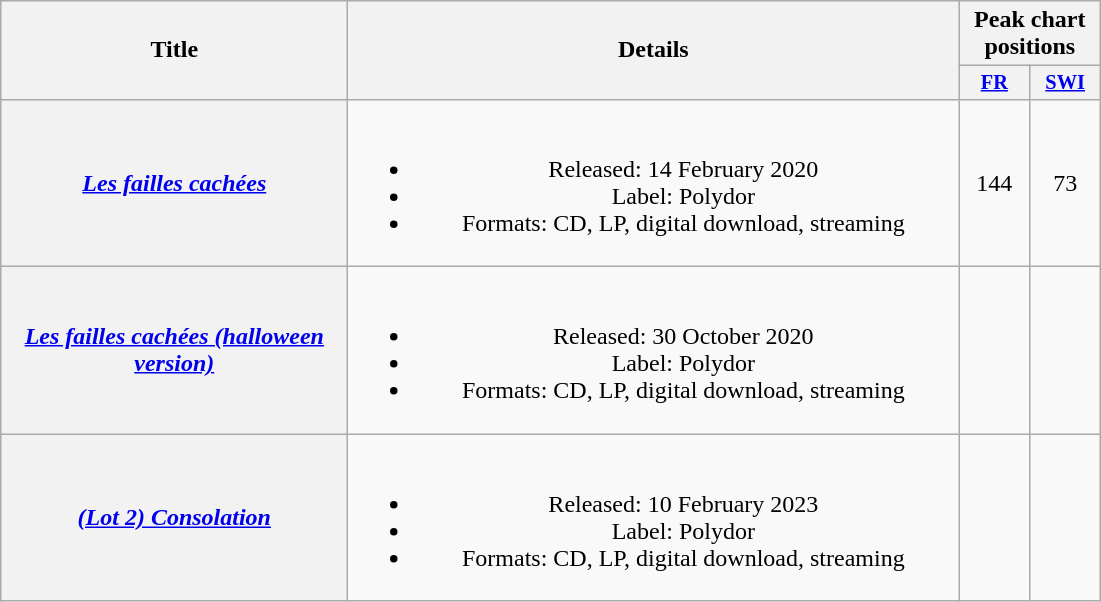<table class="wikitable plainrowheaders" style="text-align:center;">
<tr>
<th scope="col" rowspan="2" style="width:14em;">Title</th>
<th scope="col" rowspan="2" style="width:25em;">Details</th>
<th scope="col" colspan="3">Peak chart positions</th>
</tr>
<tr>
<th scope="col" style="width:3em;font-size:85%;"><a href='#'>FR</a><br></th>
<th scope="col" style="width:3em;font-size:85%;"><a href='#'>SWI</a><br></th>
</tr>
<tr>
<th scope="row"><em><a href='#'>Les failles cachées</a></em></th>
<td><br><ul><li>Released: 14 February 2020</li><li>Label: Polydor</li><li>Formats: CD, LP, digital download, streaming</li></ul></td>
<td>144</td>
<td>73</td>
</tr>
<tr>
<th scope="row"><em><a href='#'>Les failles cachées (halloween version)</a></em></th>
<td><br><ul><li>Released: 30 October 2020</li><li>Label: Polydor</li><li>Formats: CD, LP, digital download, streaming</li></ul></td>
<td></td>
</tr>
<tr>
<th scope="row"><em><a href='#'>(Lot 2) Consolation</a></em></th>
<td><br><ul><li>Released: 10 February 2023</li><li>Label: Polydor</li><li>Formats: CD, LP, digital download, streaming</li></ul></td>
<td></td>
<td></td>
</tr>
</table>
